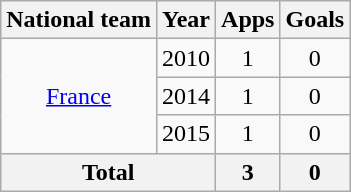<table class="wikitable" style="text-align: center;">
<tr>
<th>National team</th>
<th>Year</th>
<th>Apps</th>
<th>Goals</th>
</tr>
<tr>
<td rowspan=3><a href='#'>France</a></td>
<td>2010</td>
<td>1</td>
<td>0</td>
</tr>
<tr>
<td>2014</td>
<td>1</td>
<td>0</td>
</tr>
<tr>
<td>2015</td>
<td>1</td>
<td>0</td>
</tr>
<tr>
<th colspan=2>Total</th>
<th>3</th>
<th>0</th>
</tr>
</table>
